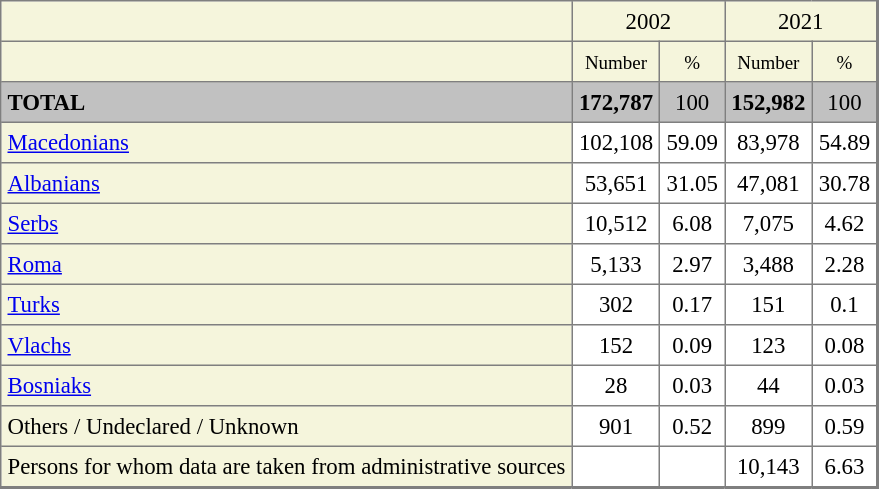<table border=1 cellpadding=4 cellspacing=0 class="toccolours" style="align: left; margin: 0.5em 0 0 0; border-style: solid; border: 1px solid #7f7f7f; border-right-width: 2px; border-bottom-width: 2px; border-collapse: collapse; font-size: 95%;">
<tr>
<td style="background:#F5F5DC;"></td>
<td colspan="2" style="background:#F5F5DC;" align="center">2002</td>
<td colspan="2" style="background:#F5F5DC;" align="center">2021</td>
</tr>
<tr>
<td style="background:#F5F5DC;"></td>
<td style="background:#F5F5DC;" align="center"><small>Number</small></td>
<td style="background:#F5F5DC;" align="center"><small>%</small></td>
<td style="background:#F5F5DC;" align="center"><small>Number</small></td>
<td style="background:#F5F5DC;" align="center"><small>%</small></td>
</tr>
<tr>
<td style="background:#c1c1c1;"><strong>TOTAL</strong></td>
<td style="background:#c1c1c1;" align="center"><strong>172,787</strong></td>
<td style="background:#c1c1c1;" align="center">100</td>
<td style="background:#c1c1c1;" align="center"><strong>152,982</strong></td>
<td style="background:#c1c1c1;" align="center">100</td>
</tr>
<tr>
<td style="background:#F5F5DC;"><a href='#'>Macedonians</a></td>
<td align="center">102,108</td>
<td align="center">59.09</td>
<td align="center">83,978</td>
<td align="center">54.89</td>
</tr>
<tr>
<td style="background:#F5F5DC;"><a href='#'>Albanians</a></td>
<td align="center">53,651</td>
<td align="center">31.05</td>
<td align="center">47,081</td>
<td align="center">30.78</td>
</tr>
<tr>
<td style="background:#F5F5DC;"><a href='#'>Serbs</a></td>
<td align="center">10,512</td>
<td align="center">6.08</td>
<td align="center">7,075</td>
<td align="center">4.62</td>
</tr>
<tr>
<td style="background:#F5F5DC;"><a href='#'>Roma</a></td>
<td align="center">5,133</td>
<td align="center">2.97</td>
<td align="center">3,488</td>
<td align="center">2.28</td>
</tr>
<tr>
<td style="background:#F5F5DC;"><a href='#'>Turks</a></td>
<td align="center">302</td>
<td align="center">0.17</td>
<td align="center">151</td>
<td align="center">0.1</td>
</tr>
<tr>
<td style="background:#F5F5DC;"><a href='#'>Vlachs</a></td>
<td align="center">152</td>
<td align="center">0.09</td>
<td align="center">123</td>
<td align="center">0.08</td>
</tr>
<tr>
<td style="background:#F5F5DC;"><a href='#'>Bosniaks</a></td>
<td align="center">28</td>
<td align="center">0.03</td>
<td align="center">44</td>
<td align="center">0.03</td>
</tr>
<tr>
<td style="background:#F5F5DC;">Others / Undeclared / Unknown</td>
<td align="center">901</td>
<td align="center">0.52</td>
<td align="center">899</td>
<td align="center">0.59</td>
</tr>
<tr>
<td style="background:#F5F5DC;">Persons for whom data are taken from administrative sources</td>
<td></td>
<td></td>
<td align="center">10,143</td>
<td align="center">6.63</td>
</tr>
<tr>
</tr>
</table>
